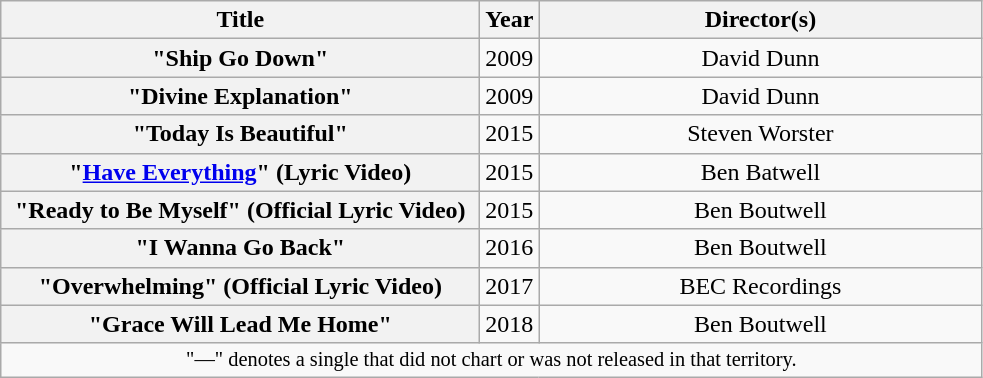<table class="wikitable plainrowheaders" style="text-align:center;">
<tr>
<th scope="col" style="width:19.5em;">Title</th>
<th scope="col">Year</th>
<th scope="col" style="width:18em;">Director(s)</th>
</tr>
<tr>
<th scope="row">"Ship Go Down"</th>
<td>2009</td>
<td>David Dunn</td>
</tr>
<tr>
<th scope="row">"Divine Explanation"</th>
<td>2009</td>
<td>David Dunn</td>
</tr>
<tr>
<th scope="row">"Today Is Beautiful"</th>
<td>2015</td>
<td>Steven Worster</td>
</tr>
<tr>
<th scope="row">"<a href='#'>Have Everything</a>" (Lyric Video)</th>
<td>2015</td>
<td>Ben Batwell</td>
</tr>
<tr>
<th scope="row">"Ready to Be Myself" (Official Lyric Video)</th>
<td>2015</td>
<td>Ben Boutwell</td>
</tr>
<tr>
<th scope="row">"I Wanna Go Back"</th>
<td>2016</td>
<td>Ben Boutwell</td>
</tr>
<tr>
<th scope="row">"Overwhelming" (Official Lyric Video)</th>
<td>2017</td>
<td>BEC Recordings</td>
</tr>
<tr>
<th scope="row">"Grace Will Lead Me Home"</th>
<td>2018</td>
<td>Ben Boutwell</td>
</tr>
<tr>
<td colspan="6" style="font-size:85%">"—" denotes a single that did not chart or was not released in that territory.</td>
</tr>
</table>
